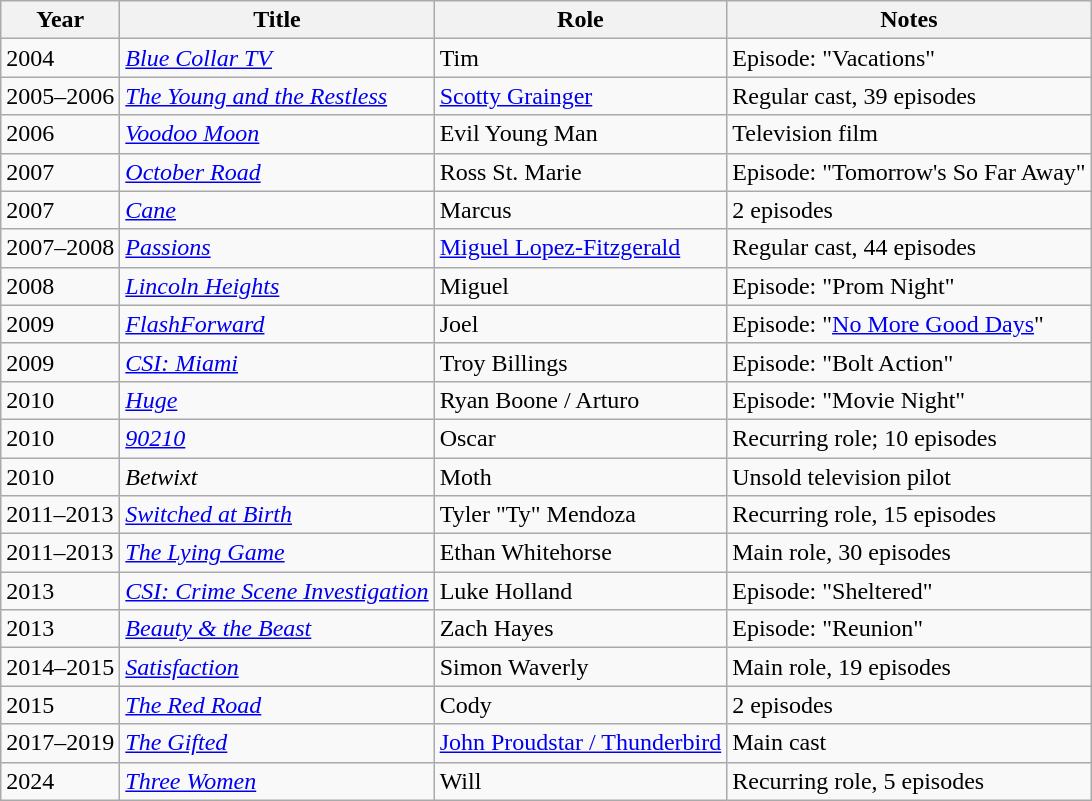<table class="wikitable sortable">
<tr>
<th>Year</th>
<th>Title</th>
<th>Role</th>
<th class="unsortable">Notes</th>
</tr>
<tr>
<td>2004</td>
<td><em><a href='#'>Blue Collar TV</a></em></td>
<td>Tim</td>
<td>Episode: "Vacations"</td>
</tr>
<tr>
<td>2005–2006</td>
<td><em><a href='#'>The Young and the Restless</a></em></td>
<td><a href='#'>Scotty Grainger</a></td>
<td>Regular cast, 39 episodes</td>
</tr>
<tr>
<td>2006</td>
<td><em><a href='#'>Voodoo Moon</a></em></td>
<td>Evil Young Man</td>
<td>Television film</td>
</tr>
<tr>
<td>2007</td>
<td><em><a href='#'>October Road</a></em></td>
<td>Ross St. Marie</td>
<td>Episode: "Tomorrow's So Far Away"</td>
</tr>
<tr>
<td>2007</td>
<td><em><a href='#'>Cane</a></em></td>
<td>Marcus</td>
<td>2 episodes</td>
</tr>
<tr>
<td>2007–2008</td>
<td><em><a href='#'>Passions</a></em></td>
<td><a href='#'>Miguel Lopez-Fitzgerald</a></td>
<td>Regular cast, 44 episodes</td>
</tr>
<tr>
<td>2008</td>
<td><em><a href='#'>Lincoln Heights</a></em></td>
<td>Miguel</td>
<td>Episode: "Prom Night"</td>
</tr>
<tr>
<td>2009</td>
<td><em><a href='#'>FlashForward</a></em></td>
<td>Joel</td>
<td>Episode: "<a href='#'>No More Good Days</a>"</td>
</tr>
<tr>
<td>2009</td>
<td><em><a href='#'>CSI: Miami</a></em></td>
<td>Troy Billings</td>
<td>Episode: "Bolt Action"</td>
</tr>
<tr>
<td>2010</td>
<td><em><a href='#'>Huge</a></em></td>
<td>Ryan Boone / Arturo</td>
<td>Episode: "Movie Night"</td>
</tr>
<tr>
<td>2010</td>
<td><em><a href='#'>90210</a></em></td>
<td>Oscar</td>
<td>Recurring role; 10 episodes</td>
</tr>
<tr>
<td>2010</td>
<td><em>Betwixt</em></td>
<td>Moth</td>
<td>Unsold television pilot</td>
</tr>
<tr>
<td>2011–2013</td>
<td><em><a href='#'>Switched at Birth</a></em></td>
<td>Tyler "Ty" Mendoza</td>
<td>Recurring role, 15 episodes</td>
</tr>
<tr>
<td>2011–2013</td>
<td><em><a href='#'>The Lying Game</a></em></td>
<td>Ethan Whitehorse</td>
<td>Main role, 30 episodes</td>
</tr>
<tr>
<td>2013</td>
<td><em><a href='#'>CSI: Crime Scene Investigation</a></em></td>
<td>Luke Holland</td>
<td>Episode: "Sheltered"</td>
</tr>
<tr>
<td>2013</td>
<td><em><a href='#'>Beauty & the Beast</a></em></td>
<td>Zach Hayes</td>
<td>Episode: "Reunion"</td>
</tr>
<tr>
<td>2014–2015</td>
<td><em><a href='#'>Satisfaction</a></em></td>
<td>Simon Waverly</td>
<td>Main role, 19 episodes</td>
</tr>
<tr>
<td>2015</td>
<td><em><a href='#'>The Red Road</a></em></td>
<td>Cody</td>
<td>2 episodes</td>
</tr>
<tr>
<td>2017–2019</td>
<td><em><a href='#'>The Gifted</a></em></td>
<td><a href='#'>John Proudstar / Thunderbird</a></td>
<td>Main cast</td>
</tr>
<tr>
<td>2024</td>
<td><em><a href='#'>Three Women</a></em></td>
<td>Will</td>
<td>Recurring role, 5 episodes</td>
</tr>
</table>
